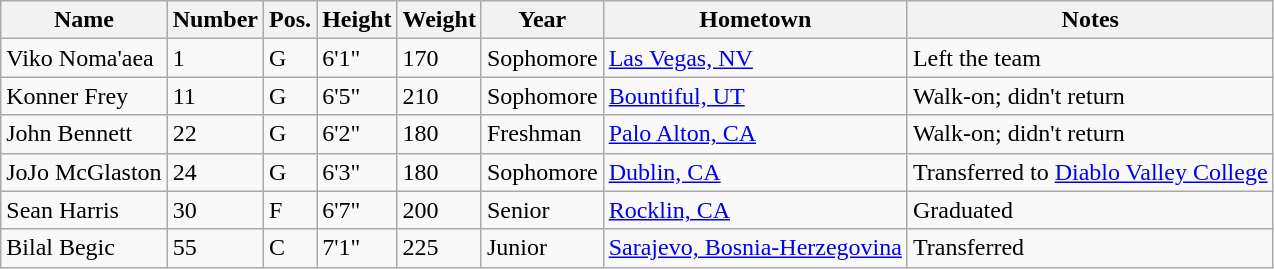<table class="wikitable sortable" border="1">
<tr>
<th>Name</th>
<th>Number</th>
<th>Pos.</th>
<th>Height</th>
<th>Weight</th>
<th>Year</th>
<th>Hometown</th>
<th class="unsortable">Notes</th>
</tr>
<tr>
<td>Viko Noma'aea</td>
<td>1</td>
<td>G</td>
<td>6'1"</td>
<td>170</td>
<td>Sophomore</td>
<td><a href='#'>Las Vegas, NV</a></td>
<td>Left the team</td>
</tr>
<tr>
<td>Konner Frey</td>
<td>11</td>
<td>G</td>
<td>6'5"</td>
<td>210</td>
<td>Sophomore</td>
<td><a href='#'>Bountiful, UT</a></td>
<td>Walk-on; didn't return</td>
</tr>
<tr>
<td>John Bennett</td>
<td>22</td>
<td>G</td>
<td>6'2"</td>
<td>180</td>
<td>Freshman</td>
<td><a href='#'>Palo Alton, CA</a></td>
<td>Walk-on; didn't return</td>
</tr>
<tr>
<td>JoJo McGlaston</td>
<td>24</td>
<td>G</td>
<td>6'3"</td>
<td>180</td>
<td>Sophomore</td>
<td><a href='#'>Dublin, CA</a></td>
<td>Transferred to <a href='#'>Diablo Valley College</a></td>
</tr>
<tr>
<td>Sean Harris</td>
<td>30</td>
<td>F</td>
<td>6'7"</td>
<td>200</td>
<td>Senior</td>
<td><a href='#'>Rocklin, CA</a></td>
<td>Graduated</td>
</tr>
<tr>
<td>Bilal Begic</td>
<td>55</td>
<td>C</td>
<td>7'1"</td>
<td>225</td>
<td>Junior</td>
<td><a href='#'>Sarajevo, Bosnia-Herzegovina</a></td>
<td>Transferred</td>
</tr>
</table>
